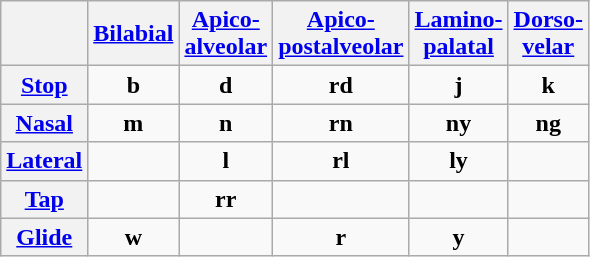<table class="wikitable" style="text-align:center;">
<tr>
<th></th>
<th><a href='#'>Bilabial</a></th>
<th><a href='#'>Apico-<br>alveolar</a></th>
<th><a href='#'>Apico-<br>postalveolar</a></th>
<th><a href='#'>Lamino-<br>palatal</a></th>
<th><a href='#'>Dorso-<br>velar</a></th>
</tr>
<tr>
<th><a href='#'>Stop</a></th>
<td><strong>b</strong> </td>
<td><strong>d</strong> </td>
<td><strong>rd</strong> </td>
<td><strong>j</strong> </td>
<td><strong>k</strong> </td>
</tr>
<tr>
<th><a href='#'>Nasal</a></th>
<td><strong>m</strong> </td>
<td><strong>n</strong> </td>
<td><strong>rn</strong> </td>
<td><strong>ny</strong> </td>
<td><strong>ng</strong> </td>
</tr>
<tr>
<th><a href='#'>Lateral</a></th>
<td></td>
<td><strong>l</strong> </td>
<td><strong>rl</strong> </td>
<td><strong>ly</strong> </td>
<td></td>
</tr>
<tr>
<th><a href='#'>Tap</a></th>
<td></td>
<td><strong>rr</strong> </td>
<td></td>
<td></td>
<td></td>
</tr>
<tr>
<th><a href='#'>Glide</a></th>
<td><strong>w</strong> </td>
<td></td>
<td><strong>r</strong> </td>
<td><strong>y</strong> </td>
<td></td>
</tr>
</table>
